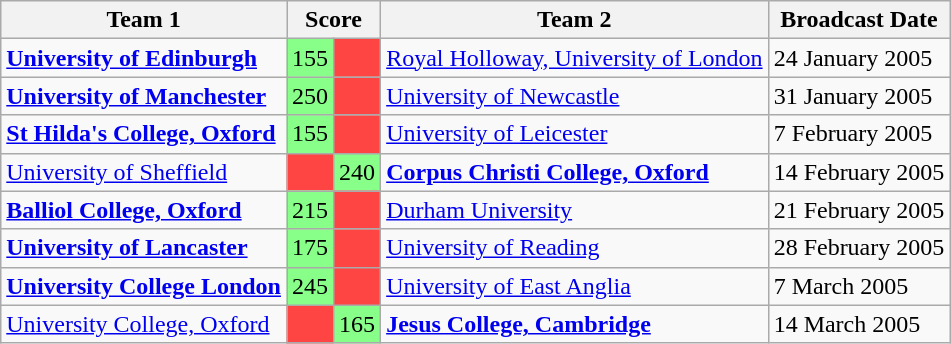<table class="wikitable" border="1">
<tr>
<th>Team 1</th>
<th colspan=2>Score</th>
<th>Team 2</th>
<th>Broadcast Date</th>
</tr>
<tr>
<td><strong><a href='#'>University of Edinburgh</a></strong></td>
<td style="background:#88ff88">155</td>
<td style="background:#ff4444"></td>
<td><a href='#'>Royal Holloway, University of London</a></td>
<td>24 January 2005</td>
</tr>
<tr>
<td><strong><a href='#'>University of Manchester</a></strong></td>
<td style="background:#88ff88">250</td>
<td style="background:#ff4444"></td>
<td><a href='#'>University of Newcastle</a></td>
<td>31 January 2005</td>
</tr>
<tr>
<td><strong><a href='#'>St Hilda's College, Oxford</a></strong></td>
<td style="background:#88ff88">155</td>
<td style="background:#ff4444"></td>
<td><a href='#'>University of Leicester</a></td>
<td>7 February 2005</td>
</tr>
<tr>
<td><a href='#'>University of Sheffield</a></td>
<td style="background:#ff4444"></td>
<td style="background:#88ff88">240</td>
<td><strong><a href='#'>Corpus Christi College, Oxford</a></strong></td>
<td>14 February 2005</td>
</tr>
<tr>
<td><strong><a href='#'>Balliol College, Oxford</a></strong></td>
<td style="background:#88ff88">215</td>
<td style="background:#ff4444"></td>
<td><a href='#'>Durham University</a></td>
<td>21 February 2005</td>
</tr>
<tr>
<td><strong><a href='#'>University of Lancaster</a></strong></td>
<td style="background:#88ff88">175</td>
<td style="background:#ff4444"></td>
<td><a href='#'>University of Reading</a></td>
<td>28 February 2005</td>
</tr>
<tr>
<td><strong><a href='#'>University College London</a></strong></td>
<td style="background:#88ff88">245</td>
<td style="background:#ff4444"></td>
<td><a href='#'>University of East Anglia</a></td>
<td>7 March 2005</td>
</tr>
<tr>
<td><a href='#'>University College, Oxford</a></td>
<td style="background:#ff4444"></td>
<td style="background:#88ff88">165</td>
<td><strong><a href='#'>Jesus College, Cambridge</a></strong></td>
<td>14 March 2005</td>
</tr>
</table>
